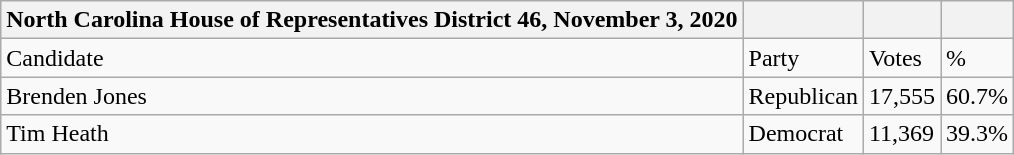<table class="wikitable">
<tr>
<th>North Carolina House of Representatives District 46, November 3, 2020</th>
<th></th>
<th></th>
<th></th>
</tr>
<tr>
<td>Candidate</td>
<td>Party</td>
<td>Votes</td>
<td>%</td>
</tr>
<tr>
<td>Brenden Jones</td>
<td>Republican</td>
<td>17,555</td>
<td>60.7%</td>
</tr>
<tr>
<td>Tim Heath</td>
<td>Democrat</td>
<td>11,369</td>
<td>39.3%</td>
</tr>
</table>
